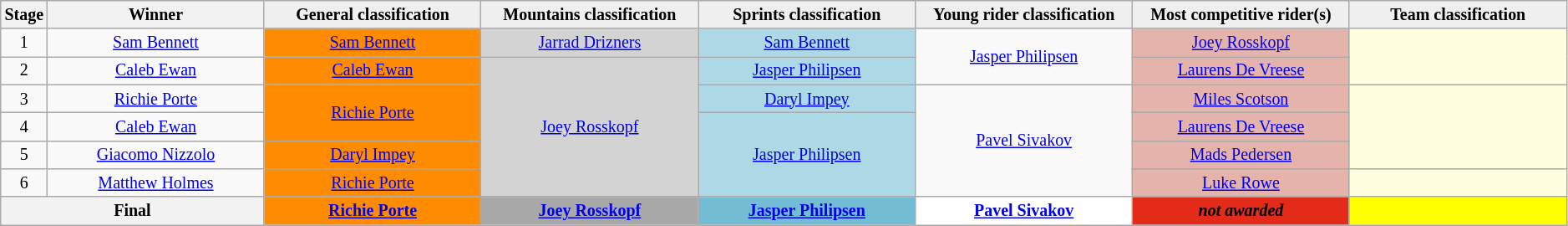<table class="wikitable" style="text-align: center; font-size:smaller;">
<tr style="background:#efefef;">
<th style="width:2%;">Stage</th>
<th style="width:14%;">Winner</th>
<th style="background:#efefef; width:14%;">General classification<br></th>
<th style="background:#efefef; width:14%;">Mountains classification<br></th>
<th style="background:#efefef; width:14%;">Sprints classification<br></th>
<th style="background:#efefef; width:14%;">Young rider classification<br></th>
<th style="background:#efefef; width:14%;">Most competitive rider(s)<br></th>
<th style="background:#efefef; width:14%;">Team classification</th>
</tr>
<tr>
<td>1</td>
<td><a href='#'>Sam Bennett</a></td>
<td style="background:#FF8C00;"><a href='#'>Sam Bennett</a></td>
<td style="background:#D3D3D3;"><a href='#'>Jarrad Drizners</a></td>
<td style="background:#ADD8E6;"><a href='#'>Sam Bennett</a></td>
<td style="background:offwhite;" rowspan="2"><a href='#'>Jasper Philipsen</a></td>
<td style="background:#E4B3AB;"><a href='#'>Joey Rosskopf</a></td>
<td style="background:lightyellow;" rowspan="2"></td>
</tr>
<tr>
<td>2</td>
<td><a href='#'>Caleb Ewan</a></td>
<td style="background:#FF8C00;"><a href='#'>Caleb Ewan</a></td>
<td style="background:#D3D3D3;" rowspan="5"><a href='#'>Joey Rosskopf</a></td>
<td style="background:#ADD8E6;"><a href='#'>Jasper Philipsen</a></td>
<td style="background:#E4B3AB;"><a href='#'>Laurens De Vreese</a></td>
</tr>
<tr>
<td>3</td>
<td><a href='#'>Richie Porte</a></td>
<td style="background:#FF8C00;" rowspan="2"><a href='#'>Richie Porte</a></td>
<td style="background:#ADD8E6;"><a href='#'>Daryl Impey</a></td>
<td style="background:offwhite;" rowspan="4"><a href='#'>Pavel Sivakov</a></td>
<td style="background:#E4B3AB;"><a href='#'>Miles Scotson</a></td>
<td style="background:lightyellow;" rowspan="3"></td>
</tr>
<tr>
<td>4</td>
<td><a href='#'>Caleb Ewan</a></td>
<td style="background:#ADD8E6;" rowspan="3"><a href='#'>Jasper Philipsen</a></td>
<td style="background:#E4B3AB;"><a href='#'>Laurens De Vreese</a></td>
</tr>
<tr>
<td>5</td>
<td><a href='#'>Giacomo Nizzolo</a></td>
<td style="background:#FF8C00;"><a href='#'>Daryl Impey</a></td>
<td style="background:#E4B3AB;"><a href='#'>Mads Pedersen</a></td>
</tr>
<tr>
<td>6</td>
<td><a href='#'>Matthew Holmes</a></td>
<td style="background:#FF8C00;"><a href='#'>Richie Porte</a></td>
<td style="background:#E4B3AB;"><a href='#'>Luke Rowe</a></td>
<td style="background:lightyellow;"></td>
</tr>
<tr>
<th scope=row colspan=2>Final</th>
<th style="background:#FF8C00;"><a href='#'>Richie Porte</a></th>
<th style="background:#a8a8a8;"><a href='#'>Joey Rosskopf</a></th>
<th style="background:#72bcd4;"><a href='#'>Jasper Philipsen</a></th>
<th style="background:white;"><a href='#'>Pavel Sivakov</a></th>
<th style="background:#E42A19;"><em>not awarded</em></th>
<th style="background:yellow;"></th>
</tr>
</table>
